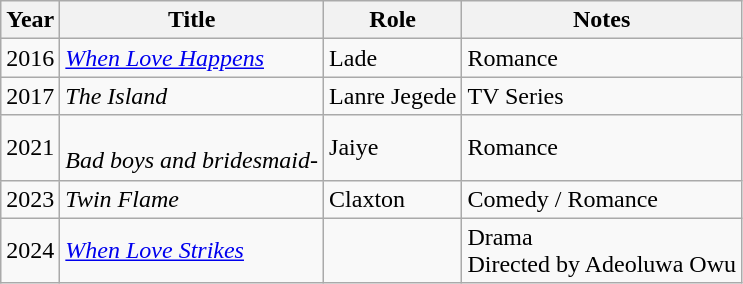<table class="wikitable">
<tr>
<th>Year</th>
<th>Title</th>
<th>Role</th>
<th>Notes</th>
</tr>
<tr>
<td>2016</td>
<td><em><a href='#'>When Love Happens</a></em></td>
<td>Lade</td>
<td>Romance</td>
</tr>
<tr>
<td>2017</td>
<td><em>The Island</em></td>
<td>Lanre Jegede</td>
<td>TV Series</td>
</tr>
<tr>
<td>2021</td>
<td><br><em>Bad boys and bridesmaid-</em></td>
<td>Jaiye</td>
<td>Romance</td>
</tr>
<tr>
<td>2023</td>
<td><em>Twin Flame</em></td>
<td>Claxton</td>
<td>Comedy / Romance</td>
</tr>
<tr>
<td>2024</td>
<td><em><a href='#'>When Love Strikes</a></em></td>
<td></td>
<td>Drama<br>Directed by Adeoluwa Owu</td>
</tr>
</table>
